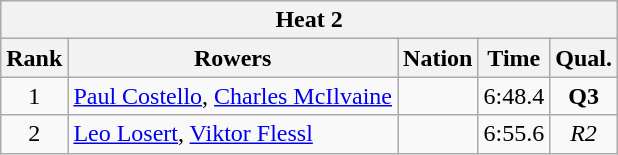<table class="wikitable" style="text-align:center">
<tr>
<th colspan=5 align=center><strong>Heat 2</strong></th>
</tr>
<tr>
<th>Rank</th>
<th>Rowers</th>
<th>Nation</th>
<th>Time</th>
<th>Qual.</th>
</tr>
<tr>
<td>1</td>
<td align=left><a href='#'>Paul Costello</a>, <a href='#'>Charles McIlvaine</a></td>
<td align=left></td>
<td>6:48.4</td>
<td><strong>Q3</strong></td>
</tr>
<tr>
<td>2</td>
<td align=left><a href='#'>Leo Losert</a>, <a href='#'>Viktor Flessl</a></td>
<td align=left></td>
<td>6:55.6</td>
<td><em>R2</em></td>
</tr>
</table>
